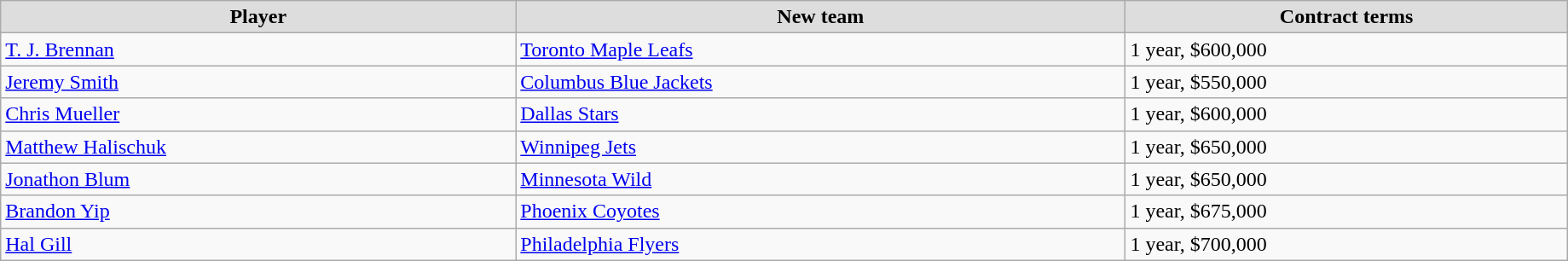<table class="wikitable" width=97%>
<tr align="center" bgcolor="#dddddd">
<td><strong>Player</strong></td>
<td><strong>New team</strong></td>
<td><strong>Contract terms</strong></td>
</tr>
<tr>
<td><a href='#'>T. J. Brennan</a></td>
<td><a href='#'>Toronto Maple Leafs</a></td>
<td>1 year, $600,000</td>
</tr>
<tr>
<td><a href='#'>Jeremy Smith</a></td>
<td><a href='#'>Columbus Blue Jackets</a></td>
<td>1 year, $550,000</td>
</tr>
<tr>
<td><a href='#'>Chris Mueller</a></td>
<td><a href='#'>Dallas Stars</a></td>
<td>1 year, $600,000</td>
</tr>
<tr>
<td><a href='#'>Matthew Halischuk</a></td>
<td><a href='#'>Winnipeg Jets</a></td>
<td>1 year, $650,000</td>
</tr>
<tr>
<td><a href='#'>Jonathon Blum</a></td>
<td><a href='#'>Minnesota Wild</a></td>
<td>1 year, $650,000</td>
</tr>
<tr>
<td><a href='#'>Brandon Yip</a></td>
<td><a href='#'>Phoenix Coyotes</a></td>
<td>1 year, $675,000</td>
</tr>
<tr>
<td><a href='#'>Hal Gill</a></td>
<td><a href='#'>Philadelphia Flyers</a></td>
<td>1 year, $700,000</td>
</tr>
</table>
